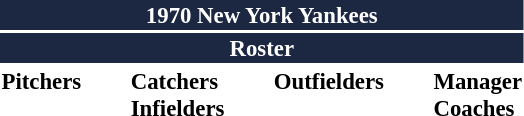<table class="toccolours" style="font-size: 95%;">
<tr>
<th colspan="10" style="background-color: #1c2841; color: white; text-align: center;">1970 New York Yankees</th>
</tr>
<tr>
<td colspan="10" style="background-color: #1c2841; color: white; text-align: center;"><strong>Roster</strong></td>
</tr>
<tr>
<td valign="top"><strong>Pitchers</strong><br>















</td>
<td width="25px"></td>
<td valign="top"><strong>Catchers</strong><br>

<strong>Infielders</strong>








</td>
<td width="25px"></td>
<td valign="top"><strong>Outfielders</strong><br>




</td>
<td width="25px"></td>
<td valign="top"><strong>Manager</strong><br>
<strong>Coaches</strong>




</td>
</tr>
</table>
